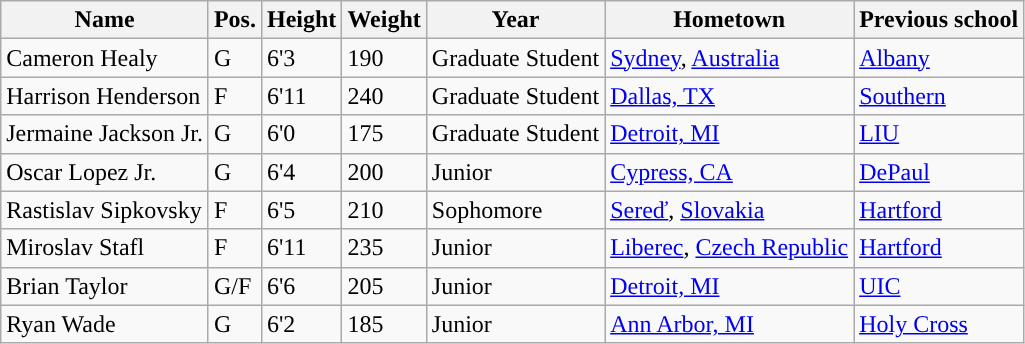<table class="wikitable sortable" border="1">
<tr align=center>
<th>Name</th>
<th>Pos.</th>
<th>Height</th>
<th>Weight</th>
<th>Year</th>
<th>Hometown</th>
<th>Previous school</th>
</tr>
<tr>
<td>Cameron Healy</td>
<td>G</td>
<td>6'3</td>
<td>190</td>
<td>Graduate Student</td>
<td><a href='#'>Sydney</a>, <a href='#'>Australia</a></td>
<td><a href='#'>Albany</a></td>
</tr>
<tr>
<td>Harrison Henderson</td>
<td>F</td>
<td>6'11</td>
<td>240</td>
<td>Graduate Student</td>
<td><a href='#'>Dallas, TX</a></td>
<td><a href='#'>Southern</a></td>
</tr>
<tr>
<td>Jermaine Jackson Jr.</td>
<td>G</td>
<td>6'0</td>
<td>175</td>
<td>Graduate Student</td>
<td><a href='#'>Detroit, MI</a></td>
<td><a href='#'>LIU</a></td>
</tr>
<tr>
<td>Oscar Lopez Jr.</td>
<td>G</td>
<td>6'4</td>
<td>200</td>
<td>Junior</td>
<td><a href='#'>Cypress, CA</a></td>
<td><a href='#'>DePaul</a></td>
</tr>
<tr>
<td>Rastislav Sipkovsky</td>
<td>F</td>
<td>6'5</td>
<td>210</td>
<td>Sophomore</td>
<td><a href='#'>Sereď</a>, <a href='#'>Slovakia</a></td>
<td><a href='#'>Hartford</a></td>
</tr>
<tr>
<td>Miroslav Stafl</td>
<td>F</td>
<td>6'11</td>
<td>235</td>
<td>Junior</td>
<td><a href='#'>Liberec</a>, <a href='#'>Czech Republic</a></td>
<td><a href='#'>Hartford</a></td>
</tr>
<tr>
<td>Brian Taylor</td>
<td>G/F</td>
<td>6'6</td>
<td>205</td>
<td>Junior</td>
<td><a href='#'>Detroit, MI</a></td>
<td><a href='#'>UIC</a></td>
</tr>
<tr>
<td>Ryan Wade</td>
<td>G</td>
<td>6'2</td>
<td>185</td>
<td>Junior</td>
<td><a href='#'>Ann Arbor, MI</a></td>
<td><a href='#'>Holy Cross</a></td>
</tr>
</table>
